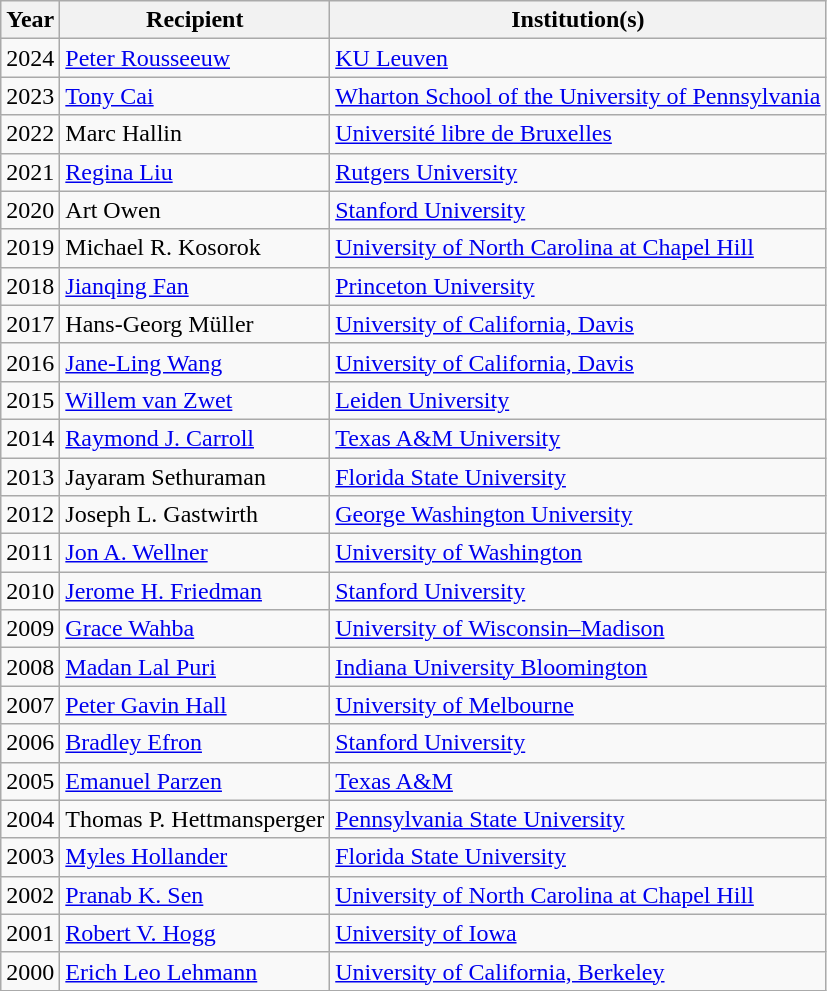<table class="wikitable">
<tr>
<th>Year</th>
<th>Recipient</th>
<th>Institution(s)</th>
</tr>
<tr>
<td>2024</td>
<td><a href='#'>Peter Rousseeuw</a></td>
<td><a href='#'>KU Leuven</a></td>
</tr>
<tr>
<td>2023</td>
<td><a href='#'>Tony Cai</a></td>
<td><a href='#'>Wharton School of the University of Pennsylvania</a></td>
</tr>
<tr>
<td>2022</td>
<td>Marc Hallin</td>
<td><a href='#'>Université libre de Bruxelles</a></td>
</tr>
<tr>
<td>2021</td>
<td><a href='#'>Regina Liu</a></td>
<td><a href='#'>Rutgers University</a></td>
</tr>
<tr>
<td>2020</td>
<td>Art Owen</td>
<td><a href='#'>Stanford University</a></td>
</tr>
<tr>
<td>2019</td>
<td>Michael R. Kosorok</td>
<td><a href='#'>University of North Carolina at Chapel Hill</a></td>
</tr>
<tr>
<td>2018</td>
<td><a href='#'>Jianqing Fan</a></td>
<td><a href='#'>Princeton University</a></td>
</tr>
<tr>
<td>2017</td>
<td>Hans-Georg Müller</td>
<td><a href='#'>University of California, Davis</a></td>
</tr>
<tr>
<td>2016</td>
<td><a href='#'>Jane-Ling Wang</a></td>
<td><a href='#'>University of California, Davis</a></td>
</tr>
<tr>
<td>2015</td>
<td><a href='#'>Willem van Zwet</a></td>
<td><a href='#'>Leiden University</a></td>
</tr>
<tr>
<td>2014</td>
<td><a href='#'>Raymond J. Carroll</a></td>
<td><a href='#'>Texas A&M University</a></td>
</tr>
<tr>
<td>2013</td>
<td>Jayaram Sethuraman</td>
<td><a href='#'>Florida State University</a></td>
</tr>
<tr>
<td>2012</td>
<td>Joseph L. Gastwirth</td>
<td><a href='#'>George Washington University</a></td>
</tr>
<tr>
<td>2011</td>
<td><a href='#'>Jon A. Wellner</a></td>
<td><a href='#'>University of Washington</a></td>
</tr>
<tr>
<td>2010</td>
<td><a href='#'>Jerome H. Friedman</a></td>
<td><a href='#'>Stanford University</a></td>
</tr>
<tr>
<td>2009</td>
<td><a href='#'>Grace Wahba</a></td>
<td><a href='#'>University of Wisconsin–Madison</a></td>
</tr>
<tr>
<td>2008</td>
<td><a href='#'>Madan Lal Puri</a></td>
<td><a href='#'>Indiana University Bloomington</a></td>
</tr>
<tr>
<td>2007</td>
<td><a href='#'>Peter Gavin Hall</a></td>
<td><a href='#'>University of Melbourne</a> <br></td>
</tr>
<tr>
<td>2006</td>
<td><a href='#'>Bradley Efron</a></td>
<td><a href='#'>Stanford University</a></td>
</tr>
<tr>
<td>2005</td>
<td><a href='#'>Emanuel Parzen</a></td>
<td><a href='#'>Texas A&M</a></td>
</tr>
<tr>
<td>2004</td>
<td>Thomas P. Hettmansperger</td>
<td><a href='#'>Pennsylvania State University</a></td>
</tr>
<tr>
<td>2003</td>
<td><a href='#'>Myles Hollander</a></td>
<td><a href='#'>Florida State University</a></td>
</tr>
<tr>
<td>2002</td>
<td><a href='#'>Pranab K. Sen</a></td>
<td><a href='#'>University of North Carolina at Chapel Hill</a></td>
</tr>
<tr>
<td>2001</td>
<td><a href='#'>Robert V. Hogg</a></td>
<td><a href='#'>University of Iowa</a></td>
</tr>
<tr>
<td>2000</td>
<td><a href='#'>Erich Leo Lehmann</a></td>
<td><a href='#'>University of California, Berkeley</a></td>
</tr>
</table>
